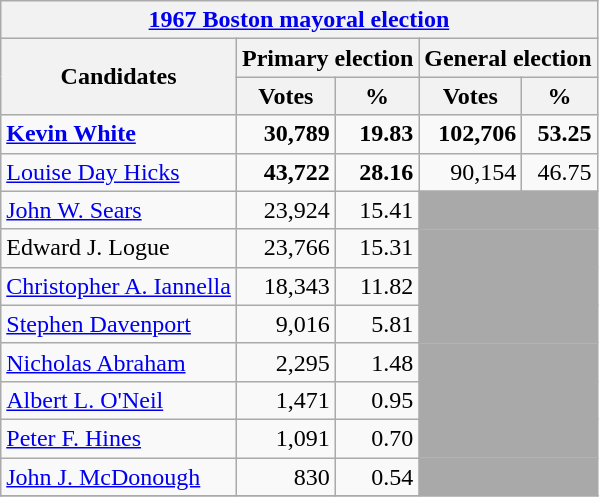<table class=wikitable>
<tr>
<th colspan=5><a href='#'>1967 Boston mayoral election</a></th>
</tr>
<tr>
<th colspan=1 rowspan=2><strong>Candidates</strong></th>
<th colspan=2><strong>Primary election</strong></th>
<th colspan=2><strong>General election</strong></th>
</tr>
<tr>
<th>Votes</th>
<th>%</th>
<th>Votes</th>
<th>%</th>
</tr>
<tr>
<td><strong><a href='#'>Kevin White</a></strong></td>
<td align="right"><strong>30,789</strong></td>
<td align="right"><strong>19.83</strong></td>
<td align="right"><strong>102,706</strong></td>
<td align="right"><strong>53.25</strong></td>
</tr>
<tr>
<td><a href='#'>Louise Day Hicks</a></td>
<td align="right"><strong>43,722</strong></td>
<td align="right"><strong>28.16</strong></td>
<td align="right">90,154</td>
<td align="right">46.75</td>
</tr>
<tr>
<td><a href='#'>John W. Sears</a></td>
<td align="right">23,924</td>
<td align="right">15.41</td>
<td colspan=2 bgcolor= darkgray></td>
</tr>
<tr>
<td>Edward J. Logue</td>
<td align="right">23,766</td>
<td align="right">15.31</td>
<td colspan=2 bgcolor= darkgray></td>
</tr>
<tr>
<td><a href='#'>Christopher A. Iannella</a></td>
<td align="right">18,343</td>
<td align="right">11.82</td>
<td colspan=2 bgcolor= darkgray></td>
</tr>
<tr>
<td><a href='#'>Stephen Davenport</a></td>
<td align="right">9,016</td>
<td align="right">5.81</td>
<td colspan=2 bgcolor= darkgray></td>
</tr>
<tr>
<td><a href='#'>Nicholas Abraham</a></td>
<td align="right">2,295</td>
<td align="right">1.48</td>
<td colspan=2 bgcolor= darkgray></td>
</tr>
<tr>
<td><a href='#'>Albert L. O'Neil</a></td>
<td align="right">1,471</td>
<td align="right">0.95</td>
<td colspan=2 bgcolor= darkgray></td>
</tr>
<tr>
<td><a href='#'>Peter F. Hines</a></td>
<td align="right">1,091</td>
<td align="right">0.70</td>
<td colspan=2 bgcolor= darkgray></td>
</tr>
<tr>
<td><a href='#'>John J. McDonough</a></td>
<td align="right">830</td>
<td align="right">0.54</td>
<td colspan=2 bgcolor= darkgray></td>
</tr>
<tr>
</tr>
</table>
